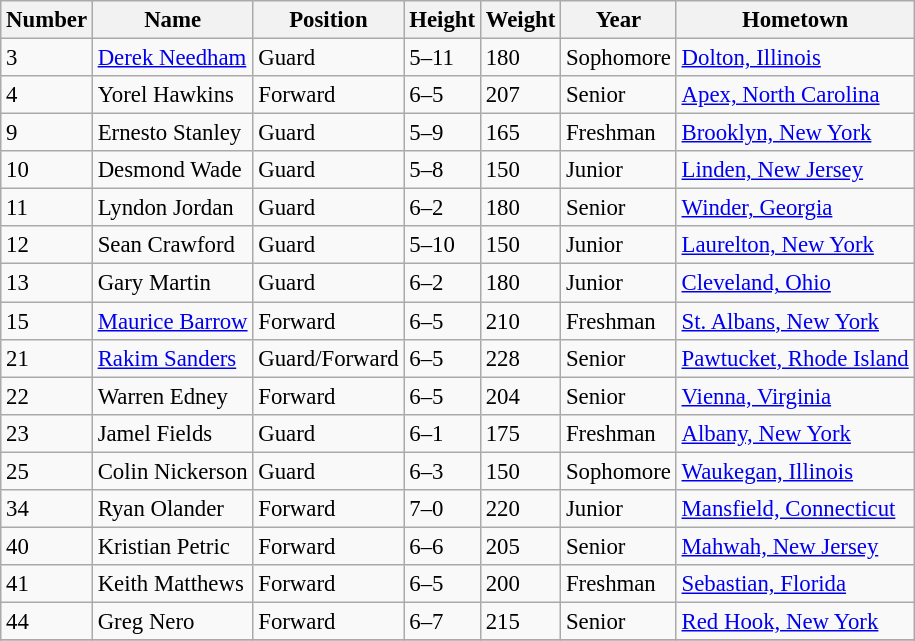<table class="wikitable" style="font-size: 95%;">
<tr>
<th>Number</th>
<th>Name</th>
<th>Position</th>
<th>Height</th>
<th>Weight</th>
<th>Year</th>
<th>Hometown</th>
</tr>
<tr>
<td>3</td>
<td><a href='#'>Derek Needham</a></td>
<td>Guard</td>
<td>5–11</td>
<td>180</td>
<td>Sophomore</td>
<td><a href='#'>Dolton, Illinois</a></td>
</tr>
<tr>
<td>4</td>
<td>Yorel Hawkins</td>
<td>Forward</td>
<td>6–5</td>
<td>207</td>
<td>Senior</td>
<td><a href='#'>Apex, North Carolina</a></td>
</tr>
<tr>
<td>9</td>
<td>Ernesto Stanley</td>
<td>Guard</td>
<td>5–9</td>
<td>165</td>
<td>Freshman</td>
<td><a href='#'>Brooklyn, New York</a></td>
</tr>
<tr>
<td>10</td>
<td>Desmond Wade</td>
<td>Guard</td>
<td>5–8</td>
<td>150</td>
<td>Junior</td>
<td><a href='#'>Linden, New Jersey</a></td>
</tr>
<tr>
<td>11</td>
<td>Lyndon Jordan</td>
<td>Guard</td>
<td>6–2</td>
<td>180</td>
<td>Senior</td>
<td><a href='#'>Winder, Georgia</a></td>
</tr>
<tr>
<td>12</td>
<td>Sean Crawford</td>
<td>Guard</td>
<td>5–10</td>
<td>150</td>
<td>Junior</td>
<td><a href='#'>Laurelton, New York</a></td>
</tr>
<tr>
<td>13</td>
<td>Gary Martin</td>
<td>Guard</td>
<td>6–2</td>
<td>180</td>
<td>Junior</td>
<td><a href='#'>Cleveland, Ohio</a></td>
</tr>
<tr>
<td>15</td>
<td><a href='#'>Maurice Barrow</a></td>
<td>Forward</td>
<td>6–5</td>
<td>210</td>
<td>Freshman</td>
<td><a href='#'>St. Albans, New York</a></td>
</tr>
<tr>
<td>21</td>
<td><a href='#'>Rakim Sanders</a></td>
<td>Guard/Forward</td>
<td>6–5</td>
<td>228</td>
<td>Senior</td>
<td><a href='#'>Pawtucket, Rhode Island</a></td>
</tr>
<tr>
<td>22</td>
<td>Warren Edney</td>
<td>Forward</td>
<td>6–5</td>
<td>204</td>
<td>Senior</td>
<td><a href='#'>Vienna, Virginia</a></td>
</tr>
<tr>
<td>23</td>
<td>Jamel Fields</td>
<td>Guard</td>
<td>6–1</td>
<td>175</td>
<td>Freshman</td>
<td><a href='#'>Albany, New York</a></td>
</tr>
<tr>
<td>25</td>
<td>Colin Nickerson</td>
<td>Guard</td>
<td>6–3</td>
<td>150</td>
<td>Sophomore</td>
<td><a href='#'>Waukegan, Illinois</a></td>
</tr>
<tr>
<td>34</td>
<td>Ryan Olander</td>
<td>Forward</td>
<td>7–0</td>
<td>220</td>
<td>Junior</td>
<td><a href='#'>Mansfield, Connecticut</a></td>
</tr>
<tr>
<td>40</td>
<td>Kristian Petric</td>
<td>Forward</td>
<td>6–6</td>
<td>205</td>
<td>Senior</td>
<td><a href='#'>Mahwah, New Jersey</a></td>
</tr>
<tr>
<td>41</td>
<td>Keith Matthews</td>
<td>Forward</td>
<td>6–5</td>
<td>200</td>
<td>Freshman</td>
<td><a href='#'>Sebastian, Florida</a></td>
</tr>
<tr>
<td>44</td>
<td>Greg Nero</td>
<td>Forward</td>
<td>6–7</td>
<td>215</td>
<td>Senior</td>
<td><a href='#'>Red Hook, New York</a></td>
</tr>
<tr>
</tr>
</table>
